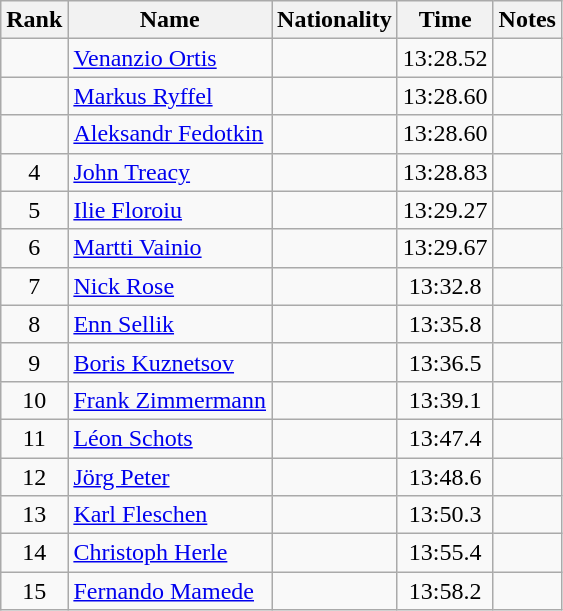<table class="wikitable sortable" style="text-align:center">
<tr>
<th>Rank</th>
<th>Name</th>
<th>Nationality</th>
<th>Time</th>
<th>Notes</th>
</tr>
<tr>
<td></td>
<td align=left><a href='#'>Venanzio Ortis</a></td>
<td align=left></td>
<td>13:28.52</td>
<td></td>
</tr>
<tr>
<td></td>
<td align=left><a href='#'>Markus Ryffel</a></td>
<td align=left></td>
<td>13:28.60</td>
<td></td>
</tr>
<tr>
<td></td>
<td align=left><a href='#'>Aleksandr Fedotkin</a></td>
<td align=left></td>
<td>13:28.60</td>
<td></td>
</tr>
<tr>
<td>4</td>
<td align=left><a href='#'>John Treacy</a></td>
<td align=left></td>
<td>13:28.83</td>
<td></td>
</tr>
<tr>
<td>5</td>
<td align=left><a href='#'>Ilie Floroiu</a></td>
<td align=left></td>
<td>13:29.27</td>
<td></td>
</tr>
<tr>
<td>6</td>
<td align=left><a href='#'>Martti Vainio</a></td>
<td align=left></td>
<td>13:29.67</td>
<td></td>
</tr>
<tr>
<td>7</td>
<td align=left><a href='#'>Nick Rose</a></td>
<td align=left></td>
<td>13:32.8</td>
<td></td>
</tr>
<tr>
<td>8</td>
<td align=left><a href='#'>Enn Sellik</a></td>
<td align=left></td>
<td>13:35.8</td>
<td></td>
</tr>
<tr>
<td>9</td>
<td align=left><a href='#'>Boris Kuznetsov</a></td>
<td align=left></td>
<td>13:36.5</td>
<td></td>
</tr>
<tr>
<td>10</td>
<td align=left><a href='#'>Frank Zimmermann</a></td>
<td align=left></td>
<td>13:39.1</td>
<td></td>
</tr>
<tr>
<td>11</td>
<td align=left><a href='#'>Léon Schots</a></td>
<td align=left></td>
<td>13:47.4</td>
<td></td>
</tr>
<tr>
<td>12</td>
<td align=left><a href='#'>Jörg Peter</a></td>
<td align=left></td>
<td>13:48.6</td>
<td></td>
</tr>
<tr>
<td>13</td>
<td align=left><a href='#'>Karl Fleschen</a></td>
<td align=left></td>
<td>13:50.3</td>
<td></td>
</tr>
<tr>
<td>14</td>
<td align=left><a href='#'>Christoph Herle</a></td>
<td align=left></td>
<td>13:55.4</td>
<td></td>
</tr>
<tr>
<td>15</td>
<td align=left><a href='#'>Fernando Mamede</a></td>
<td align=left></td>
<td>13:58.2</td>
<td></td>
</tr>
</table>
